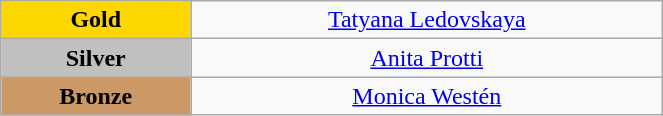<table class="wikitable" style="text-align:center; " width="35%">
<tr>
<td bgcolor="gold"><strong>Gold</strong></td>
<td><a href='#'>Tatyana Ledovskaya</a><br>  <small><em></em></small></td>
</tr>
<tr>
<td bgcolor="silver"><strong>Silver</strong></td>
<td><a href='#'>Anita Protti</a><br>  <small><em></em></small></td>
</tr>
<tr>
<td bgcolor="CC9966"><strong>Bronze</strong></td>
<td><a href='#'>Monica Westén</a><br>  <small><em></em></small></td>
</tr>
</table>
